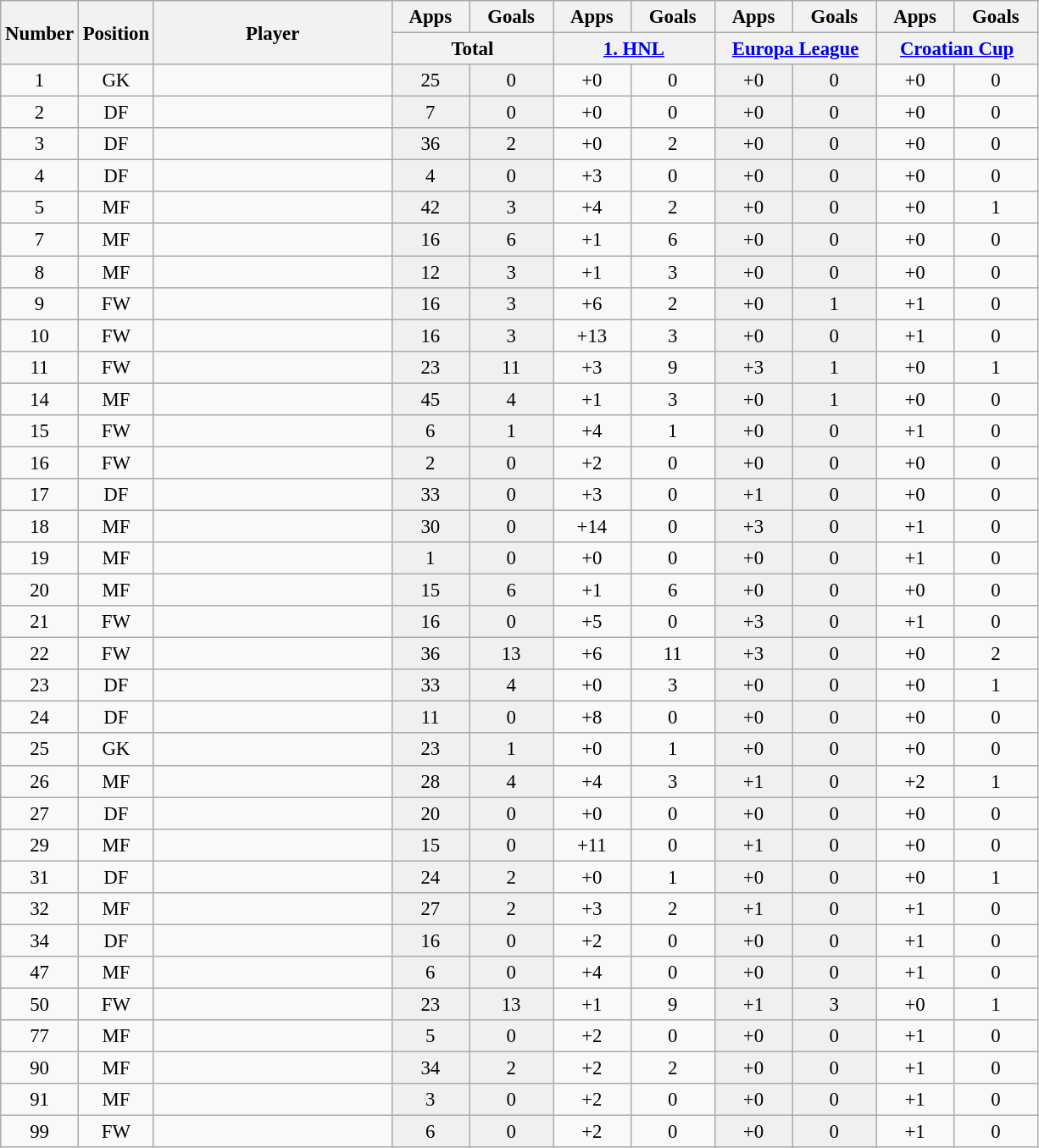<table class="wikitable sortable" style="font-size: 95%; text-align: center;">
<tr>
<th width=40  rowspan="2" align="center">Number</th>
<th width=40  rowspan="2" align="center">Position</th>
<th width=180 rowspan="2" align="center">Player</th>
<th>Apps</th>
<th>Goals</th>
<th>Apps</th>
<th>Goals</th>
<th>Apps</th>
<th>Goals</th>
<th>Apps</th>
<th>Goals</th>
</tr>
<tr>
<th class="unsortable" width=120 colspan="2" align="center">Total</th>
<th class="unsortable" width=120 colspan="2" align="center"><a href='#'>1. HNL</a></th>
<th class="unsortable" width=120 colspan="2" align="center"><a href='#'>Europa League</a></th>
<th class="unsortable" width=120 colspan="2" align="center"><a href='#'>Croatian Cup</a></th>
</tr>
<tr>
<td>1</td>
<td>GK</td>
<td style="text-align:left;"> </td>
<td style="background: #F0F0F0">25</td>
<td style="background: #F0F0F0">0</td>
<td>+0</td>
<td>0</td>
<td style="background: #F0F0F0">+0</td>
<td style="background: #F0F0F0">0</td>
<td>+0</td>
<td>0</td>
</tr>
<tr>
<td>2</td>
<td>DF</td>
<td style="text-align:left;"> </td>
<td style="background: #F0F0F0">7</td>
<td style="background: #F0F0F0">0</td>
<td>+0</td>
<td>0</td>
<td style="background: #F0F0F0">+0</td>
<td style="background: #F0F0F0">0</td>
<td>+0</td>
<td>0</td>
</tr>
<tr>
<td>3</td>
<td>DF</td>
<td style="text-align:left;"> </td>
<td style="background: #F0F0F0">36</td>
<td style="background: #F0F0F0">2</td>
<td>+0</td>
<td>2</td>
<td style="background: #F0F0F0">+0</td>
<td style="background: #F0F0F0">0</td>
<td>+0</td>
<td>0</td>
</tr>
<tr>
<td>4</td>
<td>DF</td>
<td style="text-align:left;"> </td>
<td style="background: #F0F0F0">4</td>
<td style="background: #F0F0F0">0</td>
<td>+3</td>
<td>0</td>
<td style="background: #F0F0F0">+0</td>
<td style="background: #F0F0F0">0</td>
<td>+0</td>
<td>0</td>
</tr>
<tr>
<td>5</td>
<td>MF</td>
<td style="text-align:left;"> </td>
<td style="background: #F0F0F0">42</td>
<td style="background: #F0F0F0">3</td>
<td>+4</td>
<td>2</td>
<td style="background: #F0F0F0">+0</td>
<td style="background: #F0F0F0">0</td>
<td>+0</td>
<td>1</td>
</tr>
<tr>
<td>7</td>
<td>MF</td>
<td style="text-align:left;"> </td>
<td style="background: #F0F0F0">16</td>
<td style="background: #F0F0F0">6</td>
<td>+1</td>
<td>6</td>
<td style="background: #F0F0F0">+0</td>
<td style="background: #F0F0F0">0</td>
<td>+0</td>
<td>0</td>
</tr>
<tr>
<td>8</td>
<td>MF</td>
<td style="text-align:left;"> </td>
<td style="background: #F0F0F0">12</td>
<td style="background: #F0F0F0">3</td>
<td>+1</td>
<td>3</td>
<td style="background: #F0F0F0">+0</td>
<td style="background: #F0F0F0">0</td>
<td>+0</td>
<td>0</td>
</tr>
<tr>
<td>9</td>
<td>FW</td>
<td style="text-align:left;"> </td>
<td style="background: #F0F0F0">16</td>
<td style="background: #F0F0F0">3</td>
<td>+6</td>
<td>2</td>
<td style="background: #F0F0F0">+0</td>
<td style="background: #F0F0F0">1</td>
<td>+1</td>
<td>0</td>
</tr>
<tr>
<td>10</td>
<td>FW</td>
<td style="text-align:left;"> </td>
<td style="background: #F0F0F0">16</td>
<td style="background: #F0F0F0">3</td>
<td>+13</td>
<td>3</td>
<td style="background: #F0F0F0">+0</td>
<td style="background: #F0F0F0">0</td>
<td>+1</td>
<td>0</td>
</tr>
<tr>
<td>11</td>
<td>FW</td>
<td style="text-align:left;"> </td>
<td style="background: #F0F0F0">23</td>
<td style="background: #F0F0F0">11</td>
<td>+3</td>
<td>9</td>
<td style="background: #F0F0F0">+3</td>
<td style="background: #F0F0F0">1</td>
<td>+0</td>
<td>1</td>
</tr>
<tr>
<td>14</td>
<td>MF</td>
<td style="text-align:left;"> </td>
<td style="background: #F0F0F0">45</td>
<td style="background: #F0F0F0">4</td>
<td>+1</td>
<td>3</td>
<td style="background: #F0F0F0">+0</td>
<td style="background: #F0F0F0">1</td>
<td>+0</td>
<td>0</td>
</tr>
<tr>
<td>15</td>
<td>FW</td>
<td style="text-align:left;"> </td>
<td style="background: #F0F0F0">6</td>
<td style="background: #F0F0F0">1</td>
<td>+4</td>
<td>1</td>
<td style="background: #F0F0F0">+0</td>
<td style="background: #F0F0F0">0</td>
<td>+1</td>
<td>0</td>
</tr>
<tr>
<td>16</td>
<td>FW</td>
<td style="text-align:left;"> </td>
<td style="background: #F0F0F0">2</td>
<td style="background: #F0F0F0">0</td>
<td>+2</td>
<td>0</td>
<td style="background: #F0F0F0">+0</td>
<td style="background: #F0F0F0">0</td>
<td>+0</td>
<td>0</td>
</tr>
<tr>
<td>17</td>
<td>DF</td>
<td style="text-align:left;"> </td>
<td style="background: #F0F0F0">33</td>
<td style="background: #F0F0F0">0</td>
<td>+3</td>
<td>0</td>
<td style="background: #F0F0F0">+1</td>
<td style="background: #F0F0F0">0</td>
<td>+0</td>
<td>0</td>
</tr>
<tr>
<td>18</td>
<td>MF</td>
<td style="text-align:left;"> </td>
<td style="background: #F0F0F0">30</td>
<td style="background: #F0F0F0">0</td>
<td>+14</td>
<td>0</td>
<td style="background: #F0F0F0">+3</td>
<td style="background: #F0F0F0">0</td>
<td>+1</td>
<td>0</td>
</tr>
<tr>
<td>19</td>
<td>MF</td>
<td style="text-align:left;"> </td>
<td style="background: #F0F0F0">1</td>
<td style="background: #F0F0F0">0</td>
<td>+0</td>
<td>0</td>
<td style="background: #F0F0F0">+0</td>
<td style="background: #F0F0F0">0</td>
<td>+1</td>
<td>0</td>
</tr>
<tr>
<td>20</td>
<td>MF</td>
<td style="text-align:left;"> </td>
<td style="background: #F0F0F0">15</td>
<td style="background: #F0F0F0">6</td>
<td>+1</td>
<td>6</td>
<td style="background: #F0F0F0">+0</td>
<td style="background: #F0F0F0">0</td>
<td>+0</td>
<td>0</td>
</tr>
<tr>
<td>21</td>
<td>FW</td>
<td style="text-align:left;"> </td>
<td style="background: #F0F0F0">16</td>
<td style="background: #F0F0F0">0</td>
<td>+5</td>
<td>0</td>
<td style="background: #F0F0F0">+3</td>
<td style="background: #F0F0F0">0</td>
<td>+1</td>
<td>0</td>
</tr>
<tr>
<td>22</td>
<td>FW</td>
<td style="text-align:left;"> </td>
<td style="background: #F0F0F0">36</td>
<td style="background: #F0F0F0">13</td>
<td>+6</td>
<td>11</td>
<td style="background: #F0F0F0">+3</td>
<td style="background: #F0F0F0">0</td>
<td>+0</td>
<td>2</td>
</tr>
<tr>
<td>23</td>
<td>DF</td>
<td style="text-align:left;"> </td>
<td style="background: #F0F0F0">33</td>
<td style="background: #F0F0F0">4</td>
<td>+0</td>
<td>3</td>
<td style="background: #F0F0F0">+0</td>
<td style="background: #F0F0F0">0</td>
<td>+0</td>
<td>1</td>
</tr>
<tr>
<td>24</td>
<td>DF</td>
<td style="text-align:left;"> </td>
<td style="background: #F0F0F0">11</td>
<td style="background: #F0F0F0">0</td>
<td>+8</td>
<td>0</td>
<td style="background: #F0F0F0">+0</td>
<td style="background: #F0F0F0">0</td>
<td>+0</td>
<td>0</td>
</tr>
<tr>
<td>25</td>
<td>GK</td>
<td style="text-align:left;"> </td>
<td style="background: #F0F0F0">23</td>
<td style="background: #F0F0F0">1</td>
<td>+0</td>
<td>1</td>
<td style="background: #F0F0F0">+0</td>
<td style="background: #F0F0F0">0</td>
<td>+0</td>
<td>0</td>
</tr>
<tr>
<td>26</td>
<td>MF</td>
<td style="text-align:left;"> </td>
<td style="background: #F0F0F0">28</td>
<td style="background: #F0F0F0">4</td>
<td>+4</td>
<td>3</td>
<td style="background: #F0F0F0">+1</td>
<td style="background: #F0F0F0">0</td>
<td>+2</td>
<td>1</td>
</tr>
<tr>
<td>27</td>
<td>DF</td>
<td style="text-align:left;"> </td>
<td style="background: #F0F0F0">20</td>
<td style="background: #F0F0F0">0</td>
<td>+0</td>
<td>0</td>
<td style="background: #F0F0F0">+0</td>
<td style="background: #F0F0F0">0</td>
<td>+0</td>
<td>0</td>
</tr>
<tr>
<td>29</td>
<td>MF</td>
<td style="text-align:left;"> </td>
<td style="background: #F0F0F0">15</td>
<td style="background: #F0F0F0">0</td>
<td>+11</td>
<td>0</td>
<td style="background: #F0F0F0">+1</td>
<td style="background: #F0F0F0">0</td>
<td>+0</td>
<td>0</td>
</tr>
<tr>
<td>31</td>
<td>DF</td>
<td style="text-align:left;"> </td>
<td style="background: #F0F0F0">24</td>
<td style="background: #F0F0F0">2</td>
<td>+0</td>
<td>1</td>
<td style="background: #F0F0F0">+0</td>
<td style="background: #F0F0F0">0</td>
<td>+0</td>
<td>1</td>
</tr>
<tr>
<td>32</td>
<td>MF</td>
<td style="text-align:left;"> </td>
<td style="background: #F0F0F0">27</td>
<td style="background: #F0F0F0">2</td>
<td>+3</td>
<td>2</td>
<td style="background: #F0F0F0">+1</td>
<td style="background: #F0F0F0">0</td>
<td>+1</td>
<td>0</td>
</tr>
<tr>
<td>34</td>
<td>DF</td>
<td style="text-align:left;"> </td>
<td style="background: #F0F0F0">16</td>
<td style="background: #F0F0F0">0</td>
<td>+2</td>
<td>0</td>
<td style="background: #F0F0F0">+0</td>
<td style="background: #F0F0F0">0</td>
<td>+1</td>
<td>0</td>
</tr>
<tr>
<td>47</td>
<td>MF</td>
<td style="text-align:left;"> </td>
<td style="background: #F0F0F0">6</td>
<td style="background: #F0F0F0">0</td>
<td>+4</td>
<td>0</td>
<td style="background: #F0F0F0">+0</td>
<td style="background: #F0F0F0">0</td>
<td>+1</td>
<td>0</td>
</tr>
<tr>
<td>50</td>
<td>FW</td>
<td style="text-align:left;"> </td>
<td style="background: #F0F0F0">23</td>
<td style="background: #F0F0F0">13</td>
<td>+1</td>
<td>9</td>
<td style="background: #F0F0F0">+1</td>
<td style="background: #F0F0F0">3</td>
<td>+0</td>
<td>1</td>
</tr>
<tr>
<td>77</td>
<td>MF</td>
<td style="text-align:left;"> </td>
<td style="background: #F0F0F0">5</td>
<td style="background: #F0F0F0">0</td>
<td>+2</td>
<td>0</td>
<td style="background: #F0F0F0">+0</td>
<td style="background: #F0F0F0">0</td>
<td>+1</td>
<td>0</td>
</tr>
<tr>
<td>90</td>
<td>MF</td>
<td style="text-align:left;"> </td>
<td style="background: #F0F0F0">34</td>
<td style="background: #F0F0F0">2</td>
<td>+2</td>
<td>2</td>
<td style="background: #F0F0F0">+0</td>
<td style="background: #F0F0F0">0</td>
<td>+1</td>
<td>0</td>
</tr>
<tr>
<td>91</td>
<td>MF</td>
<td style="text-align:left;"> </td>
<td style="background: #F0F0F0">3</td>
<td style="background: #F0F0F0">0</td>
<td>+2</td>
<td>0</td>
<td style="background: #F0F0F0">+0</td>
<td style="background: #F0F0F0">0</td>
<td>+1</td>
<td>0</td>
</tr>
<tr>
<td>99</td>
<td>FW</td>
<td style="text-align:left;"> </td>
<td style="background: #F0F0F0">6</td>
<td style="background: #F0F0F0">0</td>
<td>+2</td>
<td>0</td>
<td style="background: #F0F0F0">+0</td>
<td style="background: #F0F0F0">0</td>
<td>+1</td>
<td>0</td>
</tr>
</table>
